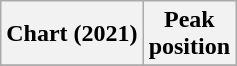<table class="wikitable sortable plainrowheaders" style="text-align:center">
<tr>
<th>Chart (2021)</th>
<th>Peak<br>position</th>
</tr>
<tr>
</tr>
</table>
